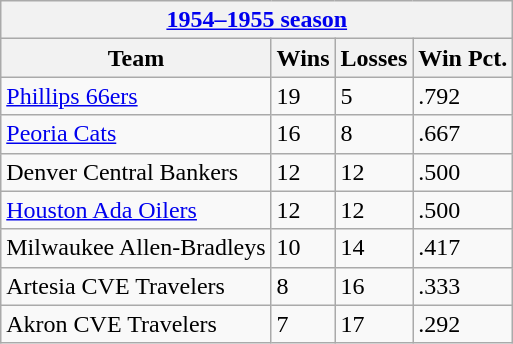<table class="wikitable">
<tr>
<th colspan="4"><a href='#'>1954–1955 season</a></th>
</tr>
<tr>
<th>Team</th>
<th>Wins</th>
<th>Losses</th>
<th>Win Pct.</th>
</tr>
<tr>
<td><a href='#'>Phillips 66ers</a></td>
<td>19</td>
<td>5</td>
<td>.792</td>
</tr>
<tr>
<td><a href='#'>Peoria Cats</a></td>
<td>16</td>
<td>8</td>
<td>.667</td>
</tr>
<tr>
<td>Denver Central Bankers</td>
<td>12</td>
<td>12</td>
<td>.500</td>
</tr>
<tr>
<td><a href='#'>Houston Ada Oilers</a></td>
<td>12</td>
<td>12</td>
<td>.500</td>
</tr>
<tr>
<td>Milwaukee Allen-Bradleys</td>
<td>10</td>
<td>14</td>
<td>.417</td>
</tr>
<tr>
<td>Artesia CVE Travelers</td>
<td>8</td>
<td>16</td>
<td>.333</td>
</tr>
<tr>
<td>Akron CVE Travelers</td>
<td>7</td>
<td>17</td>
<td>.292</td>
</tr>
</table>
